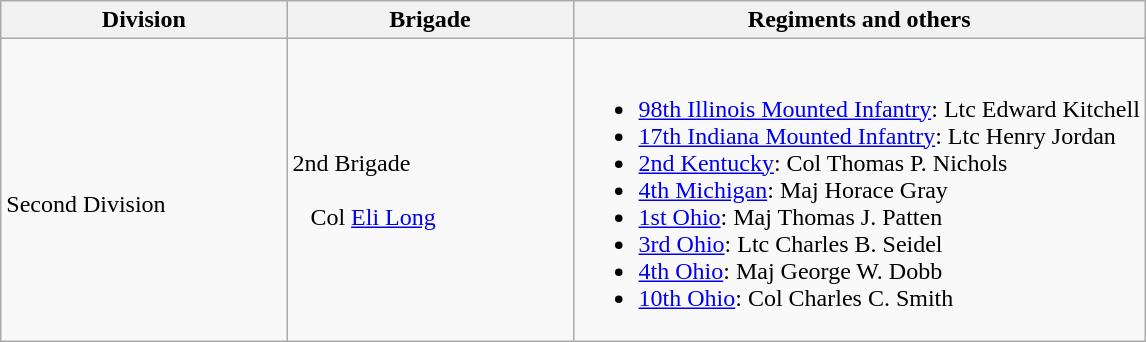<table class="wikitable">
<tr>
<th width=25%>Division</th>
<th width=25%>Brigade</th>
<th>Regiments and others</th>
</tr>
<tr>
<td rowspan=1><br>Second Division</td>
<td>2nd Brigade<br><br>  
Col <a href='#'>Eli Long</a></td>
<td><br><ul><li><a href='#'>98th Illinois Mounted Infantry</a>: Ltc Edward Kitchell</li><li><a href='#'>17th Indiana Mounted Infantry</a>: Ltc Henry Jordan</li><li><a href='#'>2nd Kentucky</a>: Col Thomas P. Nichols</li><li><a href='#'>4th Michigan</a>: Maj Horace Gray</li><li><a href='#'>1st Ohio</a>: Maj Thomas J. Patten</li><li><a href='#'>3rd Ohio</a>: Ltc Charles B. Seidel</li><li><a href='#'>4th Ohio</a>: Maj George W. Dobb</li><li><a href='#'>10th Ohio</a>: Col Charles C. Smith</li></ul></td>
</tr>
</table>
